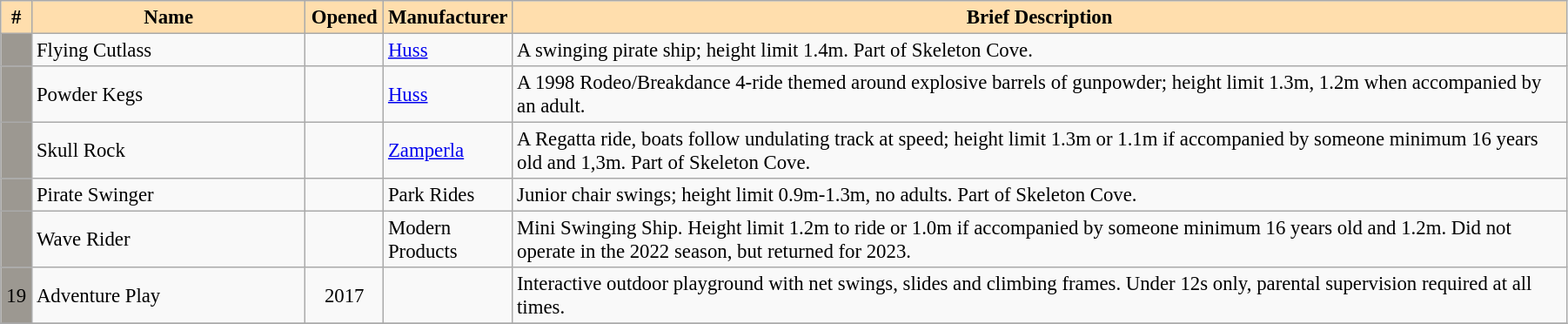<table class="wikitable" width="95%" border="1" style="font-size: 95%">
<tr>
<th style="background:#ffdead" width="2%">#</th>
<th style="background:#ffdead" width="18%">Name</th>
<th style="background:#ffdead" width="5%">Opened</th>
<th style="background:#ffdead" width="5%">Manufacturer</th>
<th style="background:#ffdead" width="70%">Brief Description</th>
</tr>
<tr>
<td bgcolor="9C9891" height="10px"></td>
<td>Flying Cutlass</td>
<td></td>
<td><a href='#'>Huss</a></td>
<td>A swinging pirate ship; height limit 1.4m. Part of Skeleton Cove.</td>
</tr>
<tr>
<td bgcolor="9C9891" height="10px"></td>
<td>Powder Kegs</td>
<td></td>
<td><a href='#'>Huss</a></td>
<td>A 1998 Rodeo/Breakdance 4-ride themed around explosive barrels of gunpowder; height limit 1.3m, 1.2m when accompanied by an adult.</td>
</tr>
<tr>
<td bgcolor="9C9891" height="10px"></td>
<td>Skull Rock</td>
<td></td>
<td><a href='#'>Zamperla</a></td>
<td>A Regatta ride, boats follow undulating track at speed; height limit 1.3m or 1.1m if accompanied by someone minimum 16 years old and 1,3m. Part of Skeleton Cove.</td>
</tr>
<tr>
<td bgcolor="9C9891" height="10px"></td>
<td>Pirate Swinger</td>
<td></td>
<td>Park Rides</td>
<td>Junior chair swings; height limit 0.9m-1.3m, no adults. Part of Skeleton Cove.</td>
</tr>
<tr>
<td bgcolor="9C9891" height="10px"></td>
<td>Wave Rider</td>
<td></td>
<td>Modern Products</td>
<td>Mini Swinging Ship. Height limit 1.2m to ride or 1.0m if accompanied by someone minimum 16 years old and 1.2m. Did not operate in the 2022 season, but returned for 2023.</td>
</tr>
<tr>
<td bgcolor="9C9891" height="10px" style="text-align: center;">19</td>
<td>Adventure Play</td>
<td style="text-align: center;">2017</td>
<td></td>
<td>Interactive outdoor playground with net swings, slides and climbing frames. Under 12s only, parental supervision required at all times.</td>
</tr>
<tr>
</tr>
</table>
